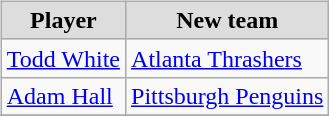<table cellspacing="10">
<tr>
<td valign="top"><br><table class="wikitable">
<tr align="center"  bgcolor="#dddddd">
<td><strong>Player</strong></td>
<td><strong>New team</strong></td>
</tr>
<tr>
<td><a href='#'>Todd White</a></td>
<td><a href='#'>Atlanta Thrashers</a></td>
</tr>
<tr>
<td><a href='#'>Adam Hall</a></td>
<td><a href='#'>Pittsburgh Penguins</a></td>
</tr>
<tr>
</tr>
</table>
</td>
</tr>
</table>
